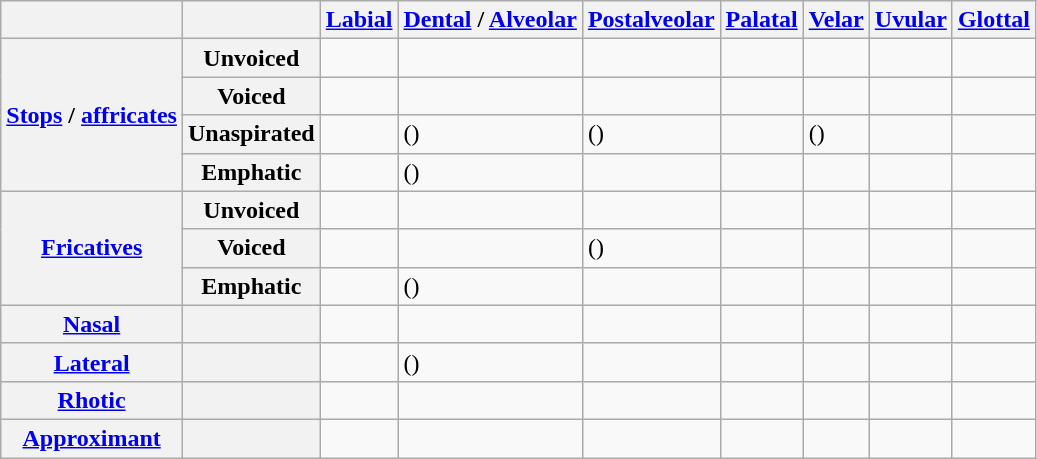<table class="wikitable">
<tr>
<th></th>
<th></th>
<th><a href='#'>Labial</a></th>
<th><a href='#'>Dental</a> / <a href='#'>Alveolar</a></th>
<th><a href='#'>Postalveolar</a></th>
<th><a href='#'>Palatal</a></th>
<th><a href='#'>Velar</a></th>
<th><a href='#'>Uvular</a></th>
<th><a href='#'>Glottal</a></th>
</tr>
<tr>
<th rowspan="4"><a href='#'>Stops</a> / <a href='#'>affricates</a></th>
<th>Unvoiced</th>
<td></td>
<td></td>
<td></td>
<td></td>
<td></td>
<td></td>
<td></td>
</tr>
<tr>
<th>Voiced</th>
<td></td>
<td></td>
<td></td>
<td></td>
<td></td>
<td></td>
<td></td>
</tr>
<tr>
<th>Unaspirated</th>
<td></td>
<td>()</td>
<td>()</td>
<td></td>
<td>()</td>
<td></td>
<td></td>
</tr>
<tr>
<th>Emphatic</th>
<td></td>
<td> ()</td>
<td></td>
<td></td>
<td></td>
<td></td>
<td></td>
</tr>
<tr>
<th rowspan="3"><a href='#'>Fricatives</a></th>
<th>Unvoiced</th>
<td></td>
<td></td>
<td></td>
<td></td>
<td></td>
<td></td>
<td></td>
</tr>
<tr>
<th>Voiced</th>
<td></td>
<td></td>
<td>()</td>
<td></td>
<td></td>
<td></td>
<td></td>
</tr>
<tr>
<th>Emphatic</th>
<td></td>
<td> ()</td>
<td></td>
<td></td>
<td></td>
<td></td>
<td></td>
</tr>
<tr>
<th><a href='#'>Nasal</a></th>
<th></th>
<td></td>
<td></td>
<td></td>
<td></td>
<td></td>
<td></td>
<td></td>
</tr>
<tr>
<th><a href='#'>Lateral</a></th>
<th></th>
<td></td>
<td> ()</td>
<td></td>
<td></td>
<td></td>
<td></td>
<td></td>
</tr>
<tr>
<th><a href='#'>Rhotic</a></th>
<th></th>
<td></td>
<td></td>
<td></td>
<td></td>
<td></td>
<td></td>
<td></td>
</tr>
<tr>
<th><a href='#'>Approximant</a></th>
<th></th>
<td></td>
<td></td>
<td></td>
<td></td>
<td></td>
<td></td>
<td></td>
</tr>
</table>
